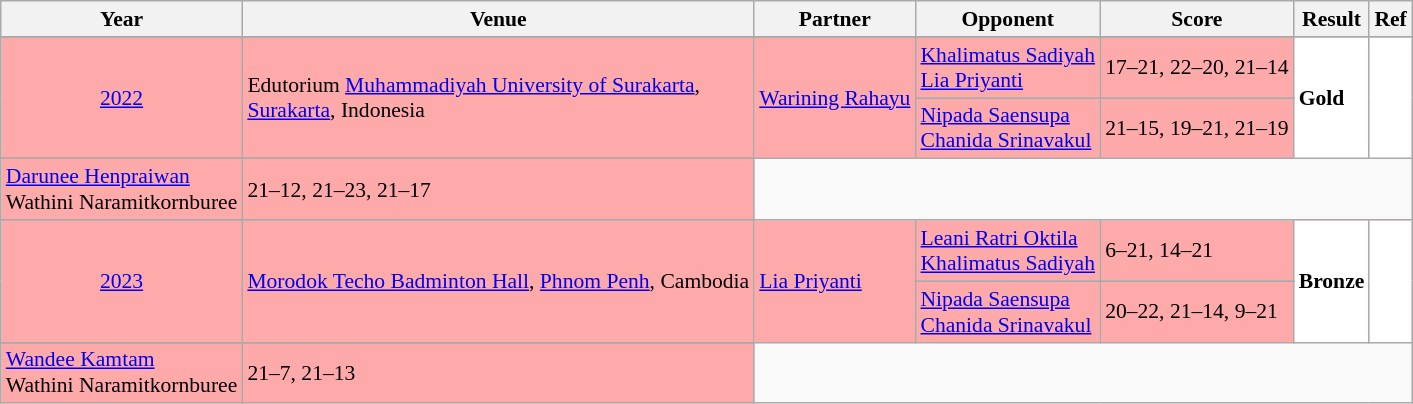<table class="sortable wikitable" style="font-size: 90%;">
<tr>
<th>Year</th>
<th>Venue</th>
<th>Partner</th>
<th>Opponent</th>
<th>Score</th>
<th>Result</th>
<th>Ref</th>
</tr>
<tr>
</tr>
<tr style="background:#FFAAAA">
<td align="center" rowspan="3"><a href='#'>2022</a></td>
<td align="left" rowspan="3">Edutorium <a href='#'>Muhammadiyah University of Surakarta</a>,<br><a href='#'>Surakarta</a>, Indonesia</td>
<td align="left" rowspan="3"> <a href='#'>Warining Rahayu</a></td>
<td align="left"> <a href='#'>Khalimatus Sadiyah</a><br> <a href='#'>Lia Priyanti</a></td>
<td align="left">17–21, 22–20, 21–14</td>
<td style="text-align:left; background:white" rowspan="3"> <strong>Gold</strong></td>
<td style="text-align:center; background:white" rowspan="3"></td>
</tr>
<tr>
</tr>
<tr style="background:#FFAAAA">
<td align="left"> <a href='#'>Nipada Saensupa</a> <br>  <a href='#'>Chanida Srinavakul</a></td>
<td align="left">21–15, 19–21, 21–19</td>
</tr>
<tr>
</tr>
<tr style="background:#FFAAAA">
<td align="left"> <a href='#'>Darunee Henpraiwan</a><br> Wathini Naramitkornburee</td>
<td align="left">21–12, 21–23, 21–17</td>
</tr>
<tr>
</tr>
<tr style="background:#FFAAAA">
<td align="center" rowspan="3"><a href='#'>2023</a></td>
<td align="left" rowspan="3"><a href='#'>Morodok Techo Badminton Hall</a>, <a href='#'>Phnom Penh</a>, Cambodia</td>
<td align="left" rowspan="3"> <a href='#'>Lia Priyanti</a></td>
<td align="left"> <a href='#'>Leani Ratri Oktila</a><br> <a href='#'>Khalimatus Sadiyah</a></td>
<td align="left">6–21, 14–21</td>
<td style="text-align:left; background:white" rowspan="3"> <strong>Bronze</strong></td>
<td style="text-align:center; background:white" rowspan="3"></td>
</tr>
<tr>
</tr>
<tr style="background:#FFAAAA">
<td align="left"> <a href='#'>Nipada Saensupa</a> <br>  <a href='#'>Chanida Srinavakul</a></td>
<td align="left">20–22, 21–14, 9–21</td>
</tr>
<tr>
</tr>
<tr style="background:#FFAAAA">
<td align="left"> <a href='#'>Wandee Kamtam</a><br> Wathini Naramitkornburee</td>
<td align="left">21–7, 21–13</td>
</tr>
</table>
